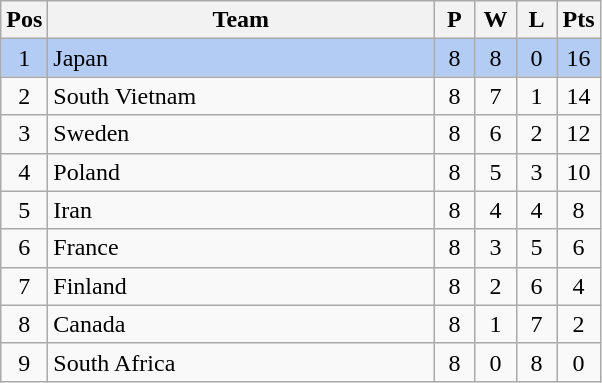<table class="wikitable" style="font-size: 100%">
<tr>
<th width=15>Pos</th>
<th width=250>Team</th>
<th width=20>P</th>
<th width=20>W</th>
<th width=20>L</th>
<th width=20>Pts</th>
</tr>
<tr align=center style="background: #b2ccf4;">
<td>1</td>
<td align="left"> Japan</td>
<td>8</td>
<td>8</td>
<td>0</td>
<td>16</td>
</tr>
<tr align=center>
<td>2</td>
<td align="left"> South Vietnam</td>
<td>8</td>
<td>7</td>
<td>1</td>
<td>14</td>
</tr>
<tr align=center>
<td>3</td>
<td align="left"> Sweden</td>
<td>8</td>
<td>6</td>
<td>2</td>
<td>12</td>
</tr>
<tr align=center>
<td>4</td>
<td align="left"> Poland</td>
<td>8</td>
<td>5</td>
<td>3</td>
<td>10</td>
</tr>
<tr align=center>
<td>5</td>
<td align="left"> Iran</td>
<td>8</td>
<td>4</td>
<td>4</td>
<td>8</td>
</tr>
<tr align=center>
<td>6</td>
<td align="left"> France</td>
<td>8</td>
<td>3</td>
<td>5</td>
<td>6</td>
</tr>
<tr align=center>
<td>7</td>
<td align="left"> Finland</td>
<td>8</td>
<td>2</td>
<td>6</td>
<td>4</td>
</tr>
<tr align=center>
<td>8</td>
<td align="left"> Canada</td>
<td>8</td>
<td>1</td>
<td>7</td>
<td>2</td>
</tr>
<tr align=center>
<td>9</td>
<td align="left"> South Africa</td>
<td>8</td>
<td>0</td>
<td>8</td>
<td>0</td>
</tr>
</table>
